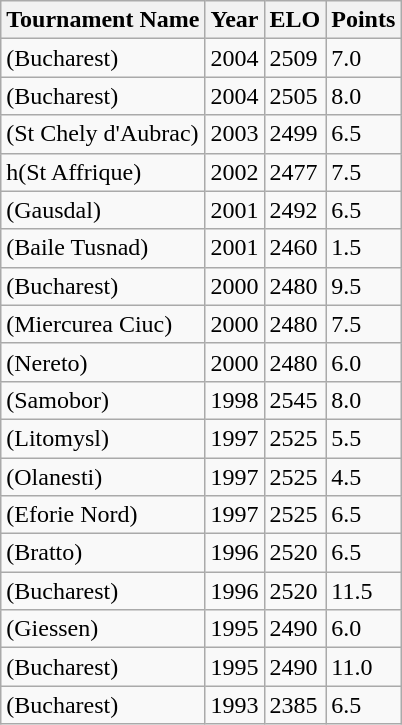<table class="wikitable">
<tr>
<th>Tournament Name</th>
<th>Year</th>
<th>ELO</th>
<th>Points</th>
</tr>
<tr>
<td>(Bucharest)</td>
<td>2004</td>
<td>2509</td>
<td>7.0</td>
</tr>
<tr>
<td>(Bucharest)</td>
<td>2004</td>
<td>2505</td>
<td>8.0</td>
</tr>
<tr>
<td>(St Chely d'Aubrac)</td>
<td>2003</td>
<td>2499</td>
<td>6.5</td>
</tr>
<tr>
<td> h(St Affrique)</td>
<td>2002</td>
<td>2477</td>
<td>7.5</td>
</tr>
<tr>
<td>(Gausdal)</td>
<td>2001</td>
<td>2492</td>
<td>6.5</td>
</tr>
<tr>
<td>(Baile Tusnad)</td>
<td>2001</td>
<td>2460</td>
<td>1.5</td>
</tr>
<tr>
<td>(Bucharest)</td>
<td>2000</td>
<td>2480</td>
<td>9.5</td>
</tr>
<tr>
<td>(Miercurea Ciuc)</td>
<td>2000</td>
<td>2480</td>
<td>7.5</td>
</tr>
<tr>
<td>(Nereto)</td>
<td>2000</td>
<td>2480</td>
<td>6.0</td>
</tr>
<tr>
<td>(Samobor)</td>
<td>1998</td>
<td>2545</td>
<td>8.0</td>
</tr>
<tr>
<td>(Litomysl)</td>
<td>1997</td>
<td>2525</td>
<td>5.5</td>
</tr>
<tr>
<td>(Olanesti)</td>
<td>1997</td>
<td>2525</td>
<td>4.5</td>
</tr>
<tr>
<td>(Eforie Nord)</td>
<td>1997</td>
<td>2525</td>
<td>6.5</td>
</tr>
<tr>
<td>(Bratto)</td>
<td>1996</td>
<td>2520</td>
<td>6.5</td>
</tr>
<tr>
<td>(Bucharest)</td>
<td>1996</td>
<td>2520</td>
<td>11.5</td>
</tr>
<tr>
<td>(Giessen)</td>
<td>1995</td>
<td>2490</td>
<td>6.0</td>
</tr>
<tr>
<td>(Bucharest)</td>
<td>1995</td>
<td>2490</td>
<td>11.0</td>
</tr>
<tr>
<td>(Bucharest)</td>
<td>1993</td>
<td>2385</td>
<td>6.5</td>
</tr>
</table>
